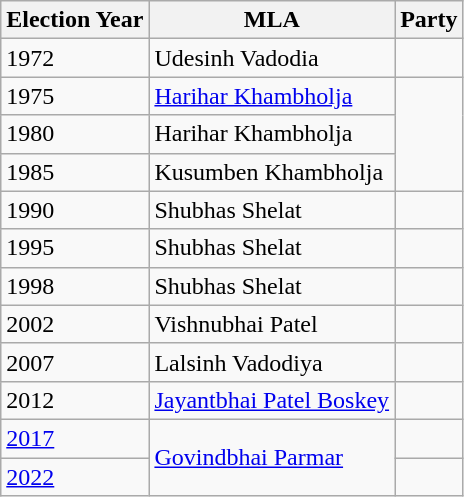<table class="wikitable">
<tr>
<th>Election Year</th>
<th>MLA</th>
<th colspan=2>Party</th>
</tr>
<tr>
<td>1972</td>
<td>Udesinh Vadodia</td>
<td></td>
</tr>
<tr>
<td>1975</td>
<td><a href='#'>Harihar Khambholja</a></td>
</tr>
<tr>
<td>1980</td>
<td>Harihar Khambholja</td>
</tr>
<tr>
<td>1985</td>
<td>Kusumben Khambholja</td>
</tr>
<tr>
<td>1990</td>
<td>Shubhas Shelat</td>
<td></td>
</tr>
<tr>
<td>1995</td>
<td>Shubhas Shelat</td>
<td></td>
</tr>
<tr>
<td>1998</td>
<td>Shubhas Shelat</td>
</tr>
<tr>
<td>2002</td>
<td>Vishnubhai Patel</td>
<td></td>
</tr>
<tr>
<td>2007</td>
<td>Lalsinh Vadodiya</td>
<td></td>
</tr>
<tr>
<td>2012</td>
<td><a href='#'>Jayantbhai Patel Boskey</a></td>
<td></td>
</tr>
<tr>
<td><a href='#'>2017</a></td>
<td rowspan=2><a href='#'>Govindbhai Parmar</a></td>
<td></td>
</tr>
<tr>
<td><a href='#'>2022</a></td>
</tr>
</table>
